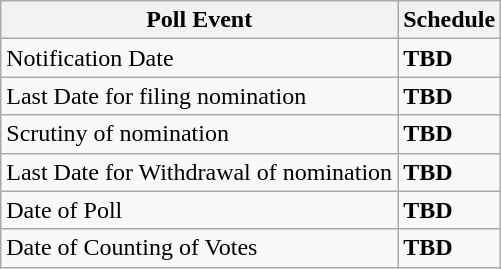<table class="wikitable">
<tr>
<th>Poll Event</th>
<th>Schedule</th>
</tr>
<tr>
<td>Notification Date</td>
<td><strong>TBD</strong></td>
</tr>
<tr>
<td>Last Date for filing nomination</td>
<td><strong>TBD</strong></td>
</tr>
<tr>
<td>Scrutiny of nomination</td>
<td><strong>TBD</strong></td>
</tr>
<tr>
<td>Last Date for Withdrawal of nomination</td>
<td><strong>TBD</strong></td>
</tr>
<tr>
<td>Date of Poll</td>
<td><strong>TBD</strong></td>
</tr>
<tr>
<td>Date of Counting of Votes</td>
<td><strong>TBD</strong></td>
</tr>
</table>
